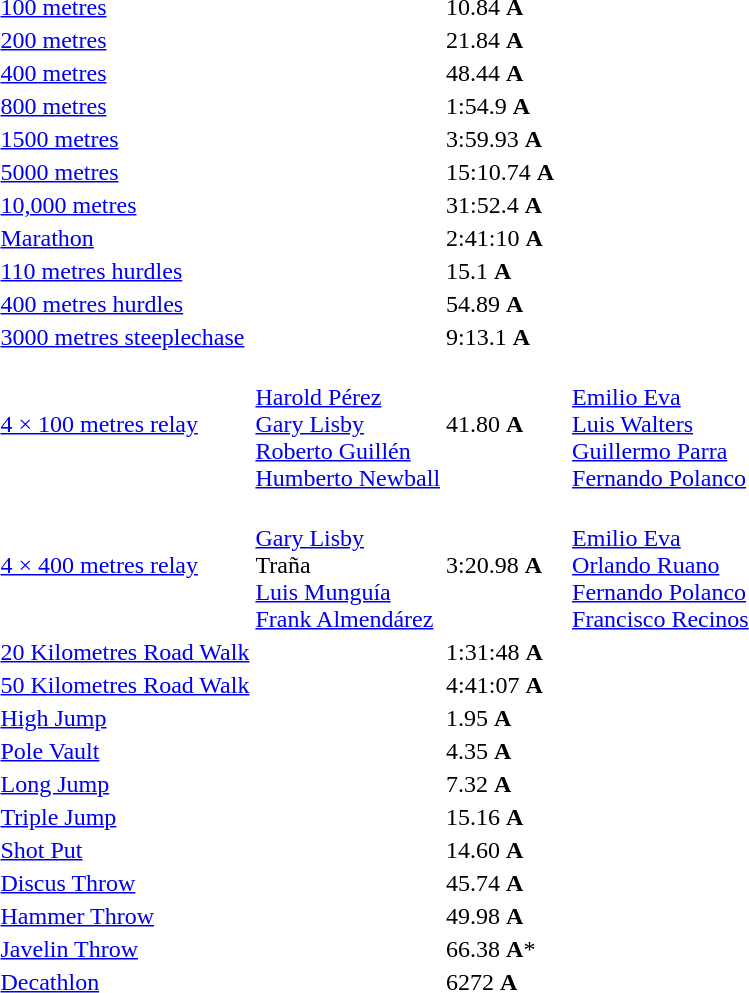<table>
<tr>
<td><a href='#'>100 metres</a></td>
<td></td>
<td>10.84 <strong>A</strong></td>
<td></td>
<td></td>
<td></td>
<td></td>
</tr>
<tr>
<td><a href='#'>200 metres</a></td>
<td></td>
<td>21.84 <strong>A</strong></td>
<td></td>
<td></td>
<td></td>
<td></td>
</tr>
<tr>
<td><a href='#'>400 metres</a></td>
<td></td>
<td>48.44 <strong>A</strong></td>
<td></td>
<td></td>
<td></td>
<td></td>
</tr>
<tr>
<td><a href='#'>800 metres</a></td>
<td></td>
<td>1:54.9 <strong>A</strong></td>
<td></td>
<td></td>
<td></td>
<td></td>
</tr>
<tr>
<td><a href='#'>1500 metres</a></td>
<td></td>
<td>3:59.93 <strong>A</strong></td>
<td></td>
<td></td>
<td></td>
<td></td>
</tr>
<tr>
<td><a href='#'>5000 metres</a></td>
<td></td>
<td>15:10.74 <strong>A</strong></td>
<td></td>
<td></td>
<td></td>
<td></td>
</tr>
<tr>
<td><a href='#'>10,000 metres</a></td>
<td></td>
<td>31:52.4 <strong>A</strong></td>
<td></td>
<td></td>
<td></td>
<td></td>
</tr>
<tr>
<td><a href='#'>Marathon</a></td>
<td></td>
<td>2:41:10 <strong>A</strong></td>
<td></td>
<td></td>
<td></td>
<td></td>
</tr>
<tr>
<td><a href='#'>110 metres hurdles</a></td>
<td></td>
<td>15.1 <strong>A</strong></td>
<td></td>
<td></td>
<td></td>
<td></td>
</tr>
<tr>
<td><a href='#'>400 metres hurdles</a></td>
<td></td>
<td>54.89 <strong>A</strong></td>
<td></td>
<td></td>
<td></td>
<td></td>
</tr>
<tr>
<td><a href='#'>3000 metres steeplechase</a></td>
<td></td>
<td>9:13.1 <strong>A</strong></td>
<td></td>
<td></td>
<td></td>
<td></td>
</tr>
<tr>
<td><a href='#'>4 × 100 metres relay</a></td>
<td> <br> <a href='#'>Harold Pérez</a> <br> <a href='#'>Gary Lisby</a> <br> <a href='#'>Roberto Guillén</a> <br> <a href='#'>Humberto Newball</a></td>
<td>41.80 <strong>A</strong></td>
<td></td>
<td></td>
<td> <br> <a href='#'>Emilio Eva</a> <br> <a href='#'>Luis Walters</a> <br> <a href='#'>Guillermo Parra</a> <br> <a href='#'>Fernando Polanco</a></td>
<td></td>
</tr>
<tr>
<td><a href='#'>4 × 400 metres relay</a></td>
<td> <br> <a href='#'>Gary Lisby</a> <br> Traña <br> <a href='#'>Luis Munguía</a> <br> <a href='#'>Frank Almendárez</a></td>
<td>3:20.98 <strong>A</strong></td>
<td></td>
<td></td>
<td> <br> <a href='#'>Emilio Eva</a>  <br> <a href='#'>Orlando Ruano</a> <br> <a href='#'>Fernando Polanco</a> <br> <a href='#'>Francisco Recinos</a></td>
<td></td>
</tr>
<tr>
<td><a href='#'>20 Kilometres Road Walk</a></td>
<td></td>
<td>1:31:48 <strong>A</strong></td>
<td></td>
<td></td>
<td></td>
<td></td>
</tr>
<tr>
<td><a href='#'>50 Kilometres Road Walk</a></td>
<td></td>
<td>4:41:07 <strong>A</strong></td>
<td></td>
<td></td>
<td></td>
<td></td>
</tr>
<tr>
<td><a href='#'>High Jump</a></td>
<td></td>
<td>1.95 <strong>A</strong></td>
<td></td>
<td></td>
<td></td>
<td></td>
</tr>
<tr>
<td><a href='#'>Pole Vault</a></td>
<td></td>
<td>4.35 <strong>A</strong></td>
<td></td>
<td></td>
<td></td>
<td></td>
</tr>
<tr>
<td><a href='#'>Long Jump</a></td>
<td></td>
<td>7.32 <strong>A</strong></td>
<td></td>
<td></td>
<td></td>
<td></td>
</tr>
<tr>
<td><a href='#'>Triple Jump</a></td>
<td></td>
<td>15.16 <strong>A</strong></td>
<td></td>
<td></td>
<td></td>
<td></td>
</tr>
<tr>
<td><a href='#'>Shot Put</a></td>
<td></td>
<td>14.60 <strong>A</strong></td>
<td></td>
<td></td>
<td></td>
<td></td>
</tr>
<tr>
<td><a href='#'>Discus Throw</a></td>
<td></td>
<td>45.74 <strong>A</strong></td>
<td></td>
<td></td>
<td></td>
<td></td>
</tr>
<tr>
<td><a href='#'>Hammer Throw</a></td>
<td></td>
<td>49.98 <strong>A</strong></td>
<td></td>
<td></td>
<td></td>
<td></td>
</tr>
<tr>
<td><a href='#'>Javelin Throw</a></td>
<td></td>
<td>66.38 <strong>A</strong>*</td>
<td></td>
<td></td>
<td></td>
<td></td>
</tr>
<tr>
<td><a href='#'>Decathlon</a></td>
<td></td>
<td>6272 <strong>A</strong></td>
<td></td>
<td></td>
<td></td>
<td></td>
</tr>
</table>
